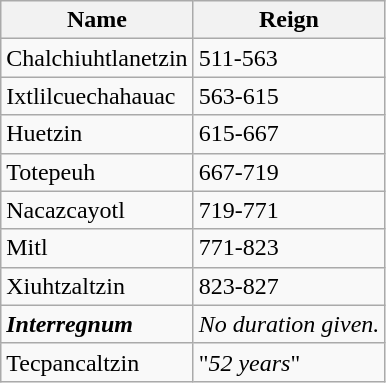<table class="wikitable">
<tr>
<th>Name</th>
<th>Reign</th>
</tr>
<tr>
<td>Chalchiuhtlanetzin</td>
<td>511-563</td>
</tr>
<tr>
<td>Ixtlilcuechahauac</td>
<td>563-615</td>
</tr>
<tr>
<td>Huetzin</td>
<td>615-667</td>
</tr>
<tr>
<td>Totepeuh</td>
<td>667-719</td>
</tr>
<tr>
<td>Nacazcayotl</td>
<td>719-771</td>
</tr>
<tr>
<td>Mitl</td>
<td>771-823</td>
</tr>
<tr>
<td>Xiuhtzaltzin</td>
<td>823-827</td>
</tr>
<tr>
<td><strong><em>Interregnum</em></strong></td>
<td><em>No duration given.</em></td>
</tr>
<tr>
<td>Tecpancaltzin</td>
<td>"<em>52 years</em>"</td>
</tr>
</table>
